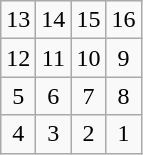<table class="wikitable" style="text-align: center">
<tr>
<td>13</td>
<td>14</td>
<td>15</td>
<td>16</td>
</tr>
<tr>
<td>12</td>
<td>11</td>
<td>10</td>
<td>9</td>
</tr>
<tr>
<td>5</td>
<td>6</td>
<td>7</td>
<td>8</td>
</tr>
<tr>
<td>4</td>
<td>3</td>
<td>2</td>
<td>1</td>
</tr>
</table>
